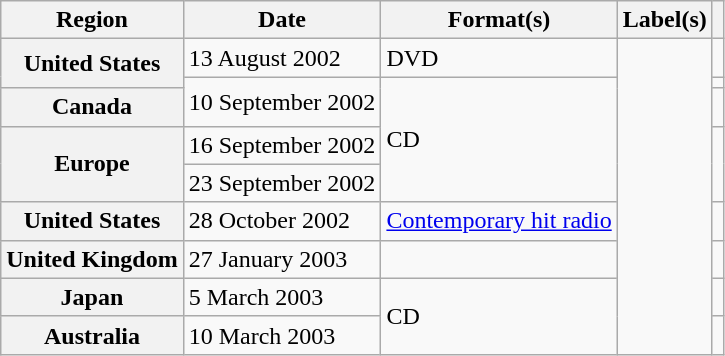<table class="wikitable plainrowheaders">
<tr>
<th scope="col">Region</th>
<th scope="col">Date</th>
<th scope="col">Format(s)</th>
<th scope="col">Label(s)</th>
<th scope="col"></th>
</tr>
<tr>
<th scope="row" rowspan="2">United States</th>
<td>13 August 2002</td>
<td>DVD</td>
<td rowspan="9"></td>
<td align="center"></td>
</tr>
<tr>
<td rowspan="2">10 September 2002</td>
<td rowspan="4">CD</td>
<td align="center"></td>
</tr>
<tr>
<th scope="row">Canada</th>
<td align="center"></td>
</tr>
<tr>
<th scope="row" rowspan="2">Europe</th>
<td>16 September 2002</td>
<td align="center" rowspan="2"></td>
</tr>
<tr>
<td>23 September 2002</td>
</tr>
<tr>
<th scope="row">United States</th>
<td>28 October 2002</td>
<td><a href='#'>Contemporary hit radio</a></td>
<td align="center"></td>
</tr>
<tr>
<th scope="row">United Kingdom</th>
<td>27 January 2003</td>
<td></td>
<td align="center"></td>
</tr>
<tr>
<th scope="row">Japan</th>
<td>5 March 2003</td>
<td rowspan="2">CD</td>
<td align="center"></td>
</tr>
<tr>
<th scope="row">Australia</th>
<td>10 March 2003</td>
<td align="center"></td>
</tr>
</table>
